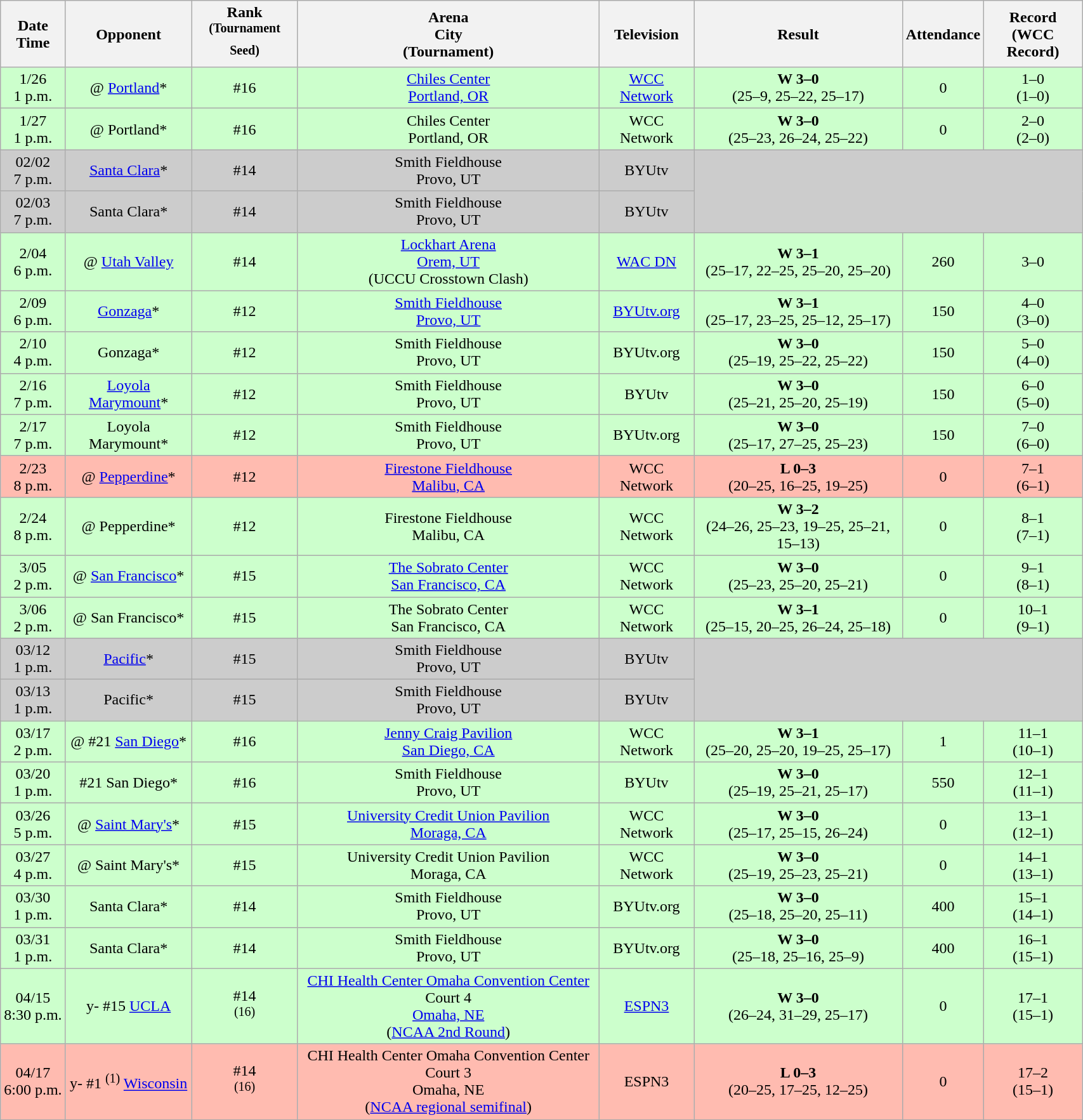<table class="wikitable" style="width:90%">
<tr>
<th style=>Date<br>Time</th>
<th style=>Opponent</th>
<th style=>Rank<br><sup>(Tournament Seed)</sup></th>
<th style=>Arena<br>City<br>(Tournament)</th>
<th style=>Television</th>
<th style=>Result</th>
<th style=>Attendance</th>
<th style=>Record<br>(WCC Record)</th>
</tr>
<tr align="center" bgcolor="#ccffcc">
<td>1/26<br>1 p.m.</td>
<td>@ <a href='#'>Portland</a>*</td>
<td>#16</td>
<td><a href='#'>Chiles Center</a><br><a href='#'>Portland, OR</a></td>
<td><a href='#'>WCC Network</a></td>
<td><strong>W 3–0</strong><br>(25–9, 25–22, 25–17)</td>
<td>0</td>
<td>1–0<br>(1–0)</td>
</tr>
<tr align="center" bgcolor="#ccffcc">
<td>1/27<br>1 p.m.</td>
<td>@ Portland*</td>
<td>#16</td>
<td>Chiles Center<br>Portland, OR</td>
<td>WCC Network</td>
<td><strong>W 3–0</strong><br>(25–23, 26–24, 25–22)</td>
<td>0</td>
<td>2–0<br>(2–0)</td>
</tr>
<tr align="center" bgcolor="CCCCCC">
<td>02/02<br>7 p.m.</td>
<td><a href='#'>Santa Clara</a>*</td>
<td>#14</td>
<td>Smith Fieldhouse<br>Provo, UT</td>
<td>BYUtv</td>
<td rowspan="2" colspan=3></td>
</tr>
<tr align="center" bgcolor="CCCCCC">
<td>02/03<br>7 p.m.</td>
<td>Santa Clara*</td>
<td>#14</td>
<td>Smith Fieldhouse<br>Provo, UT</td>
<td>BYUtv</td>
</tr>
<tr align="center" bgcolor="#ccffcc">
<td>2/04<br>6 p.m.</td>
<td>@ <a href='#'>Utah Valley</a></td>
<td>#14</td>
<td><a href='#'>Lockhart Arena</a><br><a href='#'>Orem, UT</a><br>(UCCU Crosstown Clash)</td>
<td><a href='#'>WAC DN</a></td>
<td><strong>W 3–1</strong><br>(25–17, 22–25, 25–20, 25–20)</td>
<td>260</td>
<td>3–0</td>
</tr>
<tr align="center" bgcolor="#ccffcc">
<td>2/09<br>6 p.m.</td>
<td><a href='#'>Gonzaga</a>*</td>
<td>#12</td>
<td><a href='#'>Smith Fieldhouse</a><br><a href='#'>Provo, UT</a></td>
<td><a href='#'>BYUtv.org</a></td>
<td><strong>W 3–1</strong><br>(25–17, 23–25, 25–12, 25–17)</td>
<td>150</td>
<td>4–0<br>(3–0)</td>
</tr>
<tr align="center" bgcolor="#ccffcc">
<td>2/10<br>4 p.m.</td>
<td>Gonzaga*</td>
<td>#12</td>
<td>Smith Fieldhouse<br>Provo, UT</td>
<td>BYUtv.org</td>
<td><strong>W 3–0</strong><br>(25–19, 25–22, 25–22)</td>
<td>150</td>
<td>5–0<br>(4–0)</td>
</tr>
<tr align="center" bgcolor="#ccffcc">
<td>2/16<br>7 p.m.</td>
<td><a href='#'>Loyola Marymount</a>*</td>
<td>#12</td>
<td>Smith Fieldhouse<br>Provo, UT</td>
<td>BYUtv</td>
<td><strong>W 3–0</strong><br>(25–21, 25–20, 25–19)</td>
<td>150</td>
<td>6–0<br>(5–0)</td>
</tr>
<tr align="center" bgcolor="#ccffcc">
<td>2/17<br>7 p.m.</td>
<td>Loyola Marymount*</td>
<td>#12</td>
<td>Smith Fieldhouse<br>Provo, UT</td>
<td>BYUtv.org</td>
<td><strong>W 3–0</strong><br>(25–17, 27–25, 25–23)</td>
<td>150</td>
<td>7–0<br>(6–0)</td>
</tr>
<tr align="center" bgcolor="#ffbbb">
<td>2/23<br>8 p.m.</td>
<td>@ <a href='#'>Pepperdine</a>*</td>
<td>#12</td>
<td><a href='#'>Firestone Fieldhouse</a><br><a href='#'>Malibu, CA</a></td>
<td>WCC Network</td>
<td><strong>L 0–3</strong><br>(20–25, 16–25, 19–25)</td>
<td>0</td>
<td>7–1<br>(6–1)</td>
</tr>
<tr align="center" bgcolor="#ccffcc">
<td>2/24<br>8 p.m.</td>
<td>@ Pepperdine*</td>
<td>#12</td>
<td>Firestone Fieldhouse<br>Malibu, CA</td>
<td>WCC Network</td>
<td><strong>W 3–2</strong><br>(24–26, 25–23, 19–25, 25–21, 15–13)</td>
<td>0</td>
<td>8–1<br>(7–1)</td>
</tr>
<tr align="center" bgcolor="#ccffcc">
<td>3/05<br>2 p.m.</td>
<td>@ <a href='#'>San Francisco</a>*</td>
<td>#15</td>
<td><a href='#'>The Sobrato Center</a><br><a href='#'>San Francisco, CA</a></td>
<td>WCC Network</td>
<td><strong>W 3–0</strong><br>(25–23, 25–20, 25–21)</td>
<td>0</td>
<td>9–1<br>(8–1)</td>
</tr>
<tr align="center" bgcolor="#ccffcc">
<td>3/06<br>2 p.m.</td>
<td>@ San Francisco*</td>
<td>#15</td>
<td>The Sobrato Center<br>San Francisco, CA</td>
<td>WCC Network</td>
<td><strong>W 3–1</strong><br>(25–15, 20–25, 26–24, 25–18)</td>
<td>0</td>
<td>10–1<br>(9–1)</td>
</tr>
<tr align="center" bgcolor="CCCCCC">
<td>03/12<br>1 p.m.</td>
<td><a href='#'>Pacific</a>*</td>
<td>#15</td>
<td>Smith Fieldhouse<br>Provo, UT</td>
<td>BYUtv</td>
<td rowspan="2" colspan=3></td>
</tr>
<tr align="center" bgcolor="CCCCCC">
<td>03/13<br>1 p.m.</td>
<td>Pacific*</td>
<td>#15</td>
<td>Smith Fieldhouse<br>Provo, UT</td>
<td>BYUtv</td>
</tr>
<tr align="center" bgcolor="#ccffcc">
<td>03/17<br>2 p.m.</td>
<td>@ #21 <a href='#'>San Diego</a>*</td>
<td>#16</td>
<td><a href='#'>Jenny Craig Pavilion</a><br><a href='#'>San Diego, CA</a></td>
<td>WCC Network</td>
<td><strong>W 3–1</strong><br>(25–20, 25–20, 19–25, 25–17)</td>
<td>1</td>
<td>11–1<br>(10–1)</td>
</tr>
<tr align="center" bgcolor="#ccffcc">
<td>03/20<br>1 p.m.</td>
<td>#21 San Diego*</td>
<td>#16</td>
<td>Smith Fieldhouse<br>Provo, UT</td>
<td>BYUtv</td>
<td><strong>W 3–0</strong><br>(25–19, 25–21, 25–17)</td>
<td>550</td>
<td>12–1<br>(11–1)</td>
</tr>
<tr align="center" bgcolor="#ccffcc">
<td>03/26<br>5 p.m.</td>
<td>@ <a href='#'>Saint Mary's</a>*</td>
<td>#15</td>
<td><a href='#'>University Credit Union Pavilion</a><br><a href='#'>Moraga, CA</a></td>
<td>WCC Network</td>
<td><strong>W 3–0</strong><br>(25–17, 25–15, 26–24)</td>
<td>0</td>
<td>13–1<br>(12–1)</td>
</tr>
<tr align="center" bgcolor="#ccffcc">
<td>03/27<br>4 p.m.</td>
<td>@ Saint Mary's*</td>
<td>#15</td>
<td>University Credit Union Pavilion<br>Moraga, CA</td>
<td>WCC Network</td>
<td><strong>W 3–0</strong><br>(25–19, 25–23, 25–21)</td>
<td>0</td>
<td>14–1<br>(13–1)</td>
</tr>
<tr align="center" bgcolor="#ccffcc">
<td>03/30<br>1 p.m.</td>
<td>Santa Clara*</td>
<td>#14</td>
<td>Smith Fieldhouse<br>Provo, UT</td>
<td>BYUtv.org</td>
<td><strong>W 3–0</strong><br>(25–18, 25–20, 25–11)</td>
<td>400</td>
<td>15–1<br>(14–1)</td>
</tr>
<tr align="center" bgcolor="#ccffcc">
<td>03/31<br>1 p.m.</td>
<td>Santa Clara*</td>
<td>#14</td>
<td>Smith Fieldhouse<br>Provo, UT</td>
<td>BYUtv.org</td>
<td><strong>W 3–0</strong><br>(25–18, 25–16, 25–9)</td>
<td>400</td>
<td>16–1<br>(15–1)</td>
</tr>
<tr align="center" bgcolor="#ccffcc">
<td>04/15<br>8:30 p.m.</td>
<td>y- #15 <a href='#'>UCLA</a></td>
<td>#14<br><sup>(16)</sup></td>
<td><a href='#'>CHI Health Center Omaha Convention Center</a> Court 4<br><a href='#'>Omaha, NE</a><br>(<a href='#'>NCAA 2nd Round</a>)</td>
<td><a href='#'>ESPN3</a></td>
<td><strong>W 3–0</strong><br>(26–24, 31–29, 25–17)</td>
<td>0</td>
<td>17–1<br>(15–1)</td>
</tr>
<tr align="center" bgcolor="#ffbbb">
<td>04/17<br>6:00 p.m.</td>
<td>y- #1 <sup>(1)</sup> <a href='#'>Wisconsin</a></td>
<td>#14<br><sup>(16)</sup></td>
<td>CHI Health Center Omaha Convention Center Court 3 <br>Omaha, NE<br>(<a href='#'>NCAA regional semifinal</a>)</td>
<td>ESPN3</td>
<td><strong>L 0–3</strong><br>(20–25, 17–25, 12–25)</td>
<td>0</td>
<td>17–2<br>(15–1)</td>
</tr>
<tr>
</tr>
</table>
